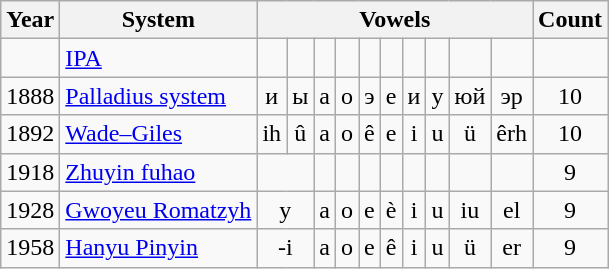<table class=wikitable style="text-align:center;">
<tr>
<th>Year</th>
<th>System</th>
<th colspan=10>Vowels</th>
<th>Count</th>
</tr>
<tr>
<td></td>
<td align=left><a href='#'>IPA</a></td>
<td></td>
<td></td>
<td></td>
<td></td>
<td></td>
<td></td>
<td></td>
<td></td>
<td></td>
<td></td>
</tr>
<tr>
<td>1888</td>
<td align=left><a href='#'>Palladius system</a></td>
<td>и</td>
<td>ы</td>
<td>а</td>
<td>о</td>
<td>э</td>
<td>е</td>
<td>и</td>
<td>у</td>
<td>юй</td>
<td>эр</td>
<td>10</td>
</tr>
<tr>
<td>1892</td>
<td align=left><a href='#'>Wade–Giles</a></td>
<td>ih</td>
<td>û</td>
<td>a</td>
<td>o</td>
<td>ê</td>
<td>e</td>
<td>i</td>
<td>u</td>
<td>ü</td>
<td>êrh</td>
<td>10</td>
</tr>
<tr>
<td>1918</td>
<td align=left><a href='#'>Zhuyin fuhao</a></td>
<td colspan=2></td>
<td></td>
<td></td>
<td></td>
<td></td>
<td></td>
<td></td>
<td></td>
<td></td>
<td>9</td>
</tr>
<tr>
<td>1928</td>
<td align=left><a href='#'>Gwoyeu Romatzyh</a></td>
<td colspan=2>y</td>
<td>a</td>
<td>o</td>
<td>e</td>
<td>è</td>
<td>i</td>
<td>u</td>
<td>iu</td>
<td>el</td>
<td>9</td>
</tr>
<tr>
<td>1958</td>
<td align=left><a href='#'>Hanyu Pinyin</a></td>
<td colspan=2>-i</td>
<td>a</td>
<td>o</td>
<td>e</td>
<td>ê</td>
<td>i</td>
<td>u</td>
<td>ü</td>
<td>er</td>
<td>9</td>
</tr>
</table>
